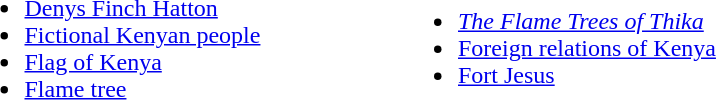<table width="580">
<tr>
<td width="45%"><br><ul><li><a href='#'>Denys Finch Hatton</a></li><li><a href='#'>Fictional Kenyan people</a></li><li><a href='#'>Flag of Kenya</a></li><li><a href='#'>Flame tree</a></li></ul></td>
<td width="45%"><br><ul><li><em><a href='#'>The Flame Trees of Thika</a></em></li><li><a href='#'>Foreign relations of Kenya</a></li><li><a href='#'>Fort Jesus</a></li></ul></td>
</tr>
</table>
